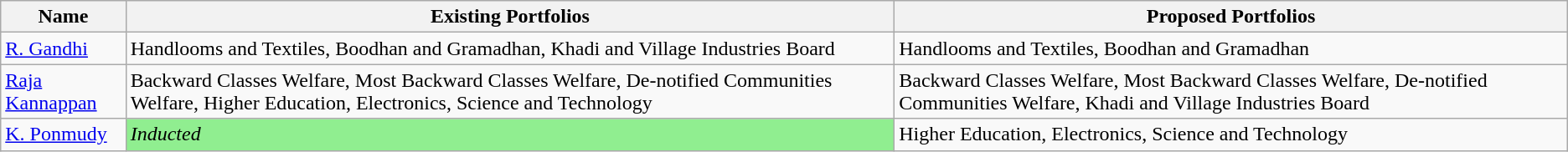<table class="wikitable sortable" style="text-align:left;"style="font-size: 85%">
<tr>
<th>Name</th>
<th>Existing Portfolios</th>
<th>Proposed Portfolios</th>
</tr>
<tr>
<td><a href='#'>R. Gandhi</a></td>
<td Department of Handlooms, Handicrafts, Textiles and Khadi (Tamil Nadu)>Handlooms and Textiles, Boodhan and Gramadhan, Khadi and Village Industries Board</td>
<td Department of Handlooms, Handicrafts, Textiles and Khadi (Tamil Nadu)>Handlooms and Textiles, Boodhan and Gramadhan</td>
</tr>
<tr>
<td><a href='#'>Raja Kannappan</a></td>
<td>Backward Classes Welfare, Most Backward Classes Welfare, De-notified Communities Welfare, Higher Education, Electronics, Science and Technology</td>
<td>Backward Classes Welfare, Most Backward Classes Welfare, De-notified Communities Welfare, Khadi and Village Industries Board</td>
</tr>
<tr>
<td><a href='#'>K. Ponmudy</a></td>
<td style="background-color: lightgreen"><em>Inducted</em></td>
<td>Higher Education, Electronics, Science and Technology</td>
</tr>
</table>
